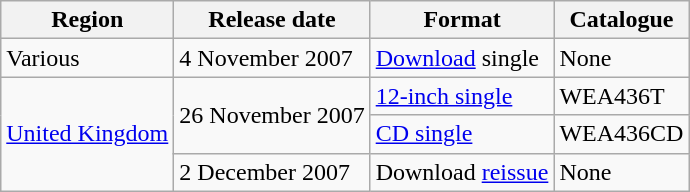<table class="wikitable">
<tr>
<th>Region</th>
<th>Release date</th>
<th>Format</th>
<th>Catalogue</th>
</tr>
<tr>
<td>Various</td>
<td>4 November 2007</td>
<td><a href='#'>Download</a> single</td>
<td>None</td>
</tr>
<tr>
<td rowspan=3><a href='#'>United Kingdom</a></td>
<td rowspan=2>26 November 2007</td>
<td><a href='#'>12-inch single</a></td>
<td>WEA436T</td>
</tr>
<tr>
<td><a href='#'>CD single</a></td>
<td>WEA436CD</td>
</tr>
<tr>
<td>2 December 2007</td>
<td>Download <a href='#'>reissue</a></td>
<td>None</td>
</tr>
</table>
